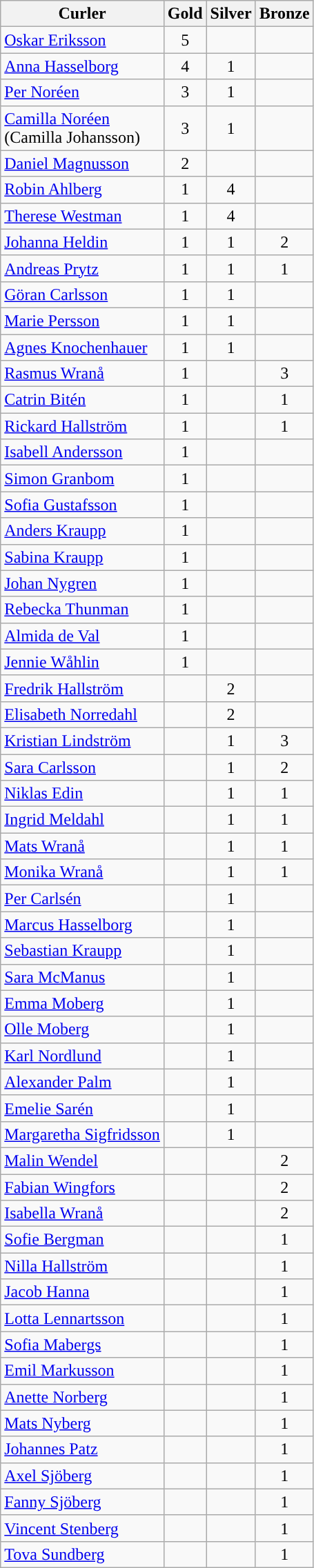<table class="wikitable" style="text-align:center;">
<tr>
<th>Curler</th>
<th>Gold</th>
<th>Silver</th>
<th>Bronze</th>
</tr>
<tr>
<td align="left"><a href='#'>Oskar Eriksson</a></td>
<td>5</td>
<td></td>
<td></td>
</tr>
<tr>
<td align="left"><a href='#'>Anna Hasselborg</a></td>
<td>4</td>
<td>1</td>
<td></td>
</tr>
<tr>
<td align="left"><a href='#'>Per Noréen</a></td>
<td>3</td>
<td>1</td>
<td></td>
</tr>
<tr>
<td align="left"><a href='#'>Camilla Noréen</a><br>(Camilla Johansson)</td>
<td>3</td>
<td>1</td>
<td></td>
</tr>
<tr>
<td align="left"><a href='#'>Daniel Magnusson</a></td>
<td>2</td>
<td></td>
<td></td>
</tr>
<tr>
<td align="left"><a href='#'>Robin Ahlberg</a></td>
<td>1</td>
<td>4</td>
<td></td>
</tr>
<tr>
<td align="left"><a href='#'>Therese Westman</a></td>
<td>1</td>
<td>4</td>
<td></td>
</tr>
<tr>
<td align="left"><a href='#'>Johanna Heldin</a></td>
<td>1</td>
<td>1</td>
<td>2</td>
</tr>
<tr>
<td align="left"><a href='#'>Andreas Prytz</a></td>
<td>1</td>
<td>1</td>
<td>1</td>
</tr>
<tr>
<td align="left"><a href='#'>Göran Carlsson</a></td>
<td>1</td>
<td>1</td>
<td></td>
</tr>
<tr>
<td align="left"><a href='#'>Marie Persson</a></td>
<td>1</td>
<td>1</td>
<td></td>
</tr>
<tr>
<td align="left"><a href='#'>Agnes Knochenhauer</a></td>
<td>1</td>
<td>1</td>
<td></td>
</tr>
<tr>
<td align="left"><a href='#'>Rasmus Wranå</a></td>
<td>1</td>
<td></td>
<td>3</td>
</tr>
<tr>
<td align="left"><a href='#'>Catrin Bitén</a></td>
<td>1</td>
<td></td>
<td>1</td>
</tr>
<tr>
<td align="left"><a href='#'>Rickard Hallström</a></td>
<td>1</td>
<td></td>
<td>1</td>
</tr>
<tr>
<td align="left"><a href='#'>Isabell Andersson</a></td>
<td>1</td>
<td></td>
<td></td>
</tr>
<tr>
<td align="left"><a href='#'>Simon Granbom</a></td>
<td>1</td>
<td></td>
<td></td>
</tr>
<tr>
<td align="left"><a href='#'>Sofia Gustafsson</a></td>
<td>1</td>
<td></td>
<td></td>
</tr>
<tr>
<td align="left"><a href='#'>Anders Kraupp</a></td>
<td>1</td>
<td></td>
<td></td>
</tr>
<tr>
<td align="left"><a href='#'>Sabina Kraupp</a></td>
<td>1</td>
<td></td>
<td></td>
</tr>
<tr>
<td align="left"><a href='#'>Johan Nygren</a></td>
<td>1</td>
<td></td>
<td></td>
</tr>
<tr>
<td align="left"><a href='#'>Rebecka Thunman</a></td>
<td>1</td>
<td></td>
<td></td>
</tr>
<tr>
<td align="left"><a href='#'>Almida de Val</a></td>
<td>1</td>
<td></td>
<td></td>
</tr>
<tr>
<td align="left"><a href='#'>Jennie Wåhlin</a></td>
<td>1</td>
<td></td>
<td></td>
</tr>
<tr>
<td align="left"><a href='#'>Fredrik Hallström</a></td>
<td></td>
<td>2</td>
<td></td>
</tr>
<tr>
<td align="left"><a href='#'>Elisabeth Norredahl</a></td>
<td></td>
<td>2</td>
<td></td>
</tr>
<tr>
<td align="left"><a href='#'>Kristian Lindström</a></td>
<td></td>
<td>1</td>
<td>3</td>
</tr>
<tr>
<td align="left"><a href='#'>Sara Carlsson</a></td>
<td></td>
<td>1</td>
<td>2</td>
</tr>
<tr>
<td align="left"><a href='#'>Niklas Edin</a></td>
<td></td>
<td>1</td>
<td>1</td>
</tr>
<tr>
<td align="left"><a href='#'>Ingrid Meldahl</a></td>
<td></td>
<td>1</td>
<td>1</td>
</tr>
<tr>
<td align="left"><a href='#'>Mats Wranå</a></td>
<td></td>
<td>1</td>
<td>1</td>
</tr>
<tr>
<td align="left"><a href='#'>Monika Wranå</a></td>
<td></td>
<td>1</td>
<td>1</td>
</tr>
<tr>
<td align="left"><a href='#'>Per Carlsén</a></td>
<td></td>
<td>1</td>
<td></td>
</tr>
<tr>
<td align="left"><a href='#'>Marcus Hasselborg</a></td>
<td></td>
<td>1</td>
<td></td>
</tr>
<tr>
<td align="left"><a href='#'>Sebastian Kraupp</a></td>
<td></td>
<td>1</td>
<td></td>
</tr>
<tr>
<td align="left"><a href='#'>Sara McManus</a></td>
<td></td>
<td>1</td>
<td></td>
</tr>
<tr>
<td align="left"><a href='#'>Emma Moberg</a></td>
<td></td>
<td>1</td>
<td></td>
</tr>
<tr>
<td align="left"><a href='#'>Olle Moberg</a></td>
<td></td>
<td>1</td>
<td></td>
</tr>
<tr>
<td align="left"><a href='#'>Karl Nordlund</a></td>
<td></td>
<td>1</td>
<td></td>
</tr>
<tr>
<td align="left"><a href='#'>Alexander Palm</a></td>
<td></td>
<td>1</td>
<td></td>
</tr>
<tr>
<td align="left"><a href='#'>Emelie Sarén</a></td>
<td></td>
<td>1</td>
<td></td>
</tr>
<tr>
<td align="left"><a href='#'>Margaretha Sigfridsson</a></td>
<td></td>
<td>1</td>
<td></td>
</tr>
<tr>
<td align="left"><a href='#'>Malin Wendel</a></td>
<td></td>
<td></td>
<td>2</td>
</tr>
<tr>
<td align="left"><a href='#'>Fabian Wingfors</a></td>
<td></td>
<td></td>
<td>2</td>
</tr>
<tr>
<td align="left"><a href='#'>Isabella Wranå</a></td>
<td></td>
<td></td>
<td>2</td>
</tr>
<tr>
<td align="left"><a href='#'>Sofie Bergman</a></td>
<td></td>
<td></td>
<td>1</td>
</tr>
<tr>
<td align="left"><a href='#'>Nilla Hallström</a></td>
<td></td>
<td></td>
<td>1</td>
</tr>
<tr>
<td align="left"><a href='#'>Jacob Hanna</a></td>
<td></td>
<td></td>
<td>1</td>
</tr>
<tr>
<td align="left"><a href='#'>Lotta Lennartsson</a></td>
<td></td>
<td></td>
<td>1</td>
</tr>
<tr>
<td align="left"><a href='#'>Sofia Mabergs</a></td>
<td></td>
<td></td>
<td>1</td>
</tr>
<tr>
<td align="left"><a href='#'>Emil Markusson</a></td>
<td></td>
<td></td>
<td>1</td>
</tr>
<tr>
<td align="left"><a href='#'>Anette Norberg</a></td>
<td></td>
<td></td>
<td>1</td>
</tr>
<tr>
<td align="left"><a href='#'>Mats Nyberg</a></td>
<td></td>
<td></td>
<td>1</td>
</tr>
<tr>
<td align="left"><a href='#'>Johannes Patz</a></td>
<td></td>
<td></td>
<td>1</td>
</tr>
<tr>
<td align="left"><a href='#'>Axel Sjöberg</a></td>
<td></td>
<td></td>
<td>1</td>
</tr>
<tr>
<td align="left"><a href='#'>Fanny Sjöberg</a></td>
<td></td>
<td></td>
<td>1</td>
</tr>
<tr>
<td align="left"><a href='#'>Vincent Stenberg</a></td>
<td></td>
<td></td>
<td>1</td>
</tr>
<tr>
<td align="left"><a href='#'>Tova Sundberg</a></td>
<td></td>
<td></td>
<td>1<br></td>
</tr>
</table>
